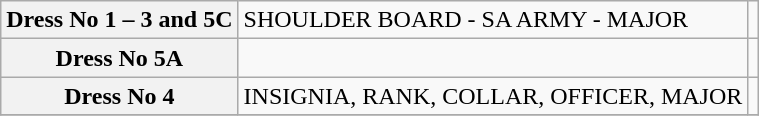<table class=wikitable style="text-align: left;">
<tr>
<th>Dress No 1 – 3 and 5C</th>
<td>SHOULDER BOARD - SA ARMY - MAJOR</td>
<td></td>
</tr>
<tr>
<th>Dress No 5A</th>
<td></td>
<td> </td>
</tr>
<tr>
<th>Dress No 4</th>
<td>INSIGNIA, RANK, COLLAR, OFFICER, MAJOR</td>
<td></td>
</tr>
<tr>
</tr>
</table>
